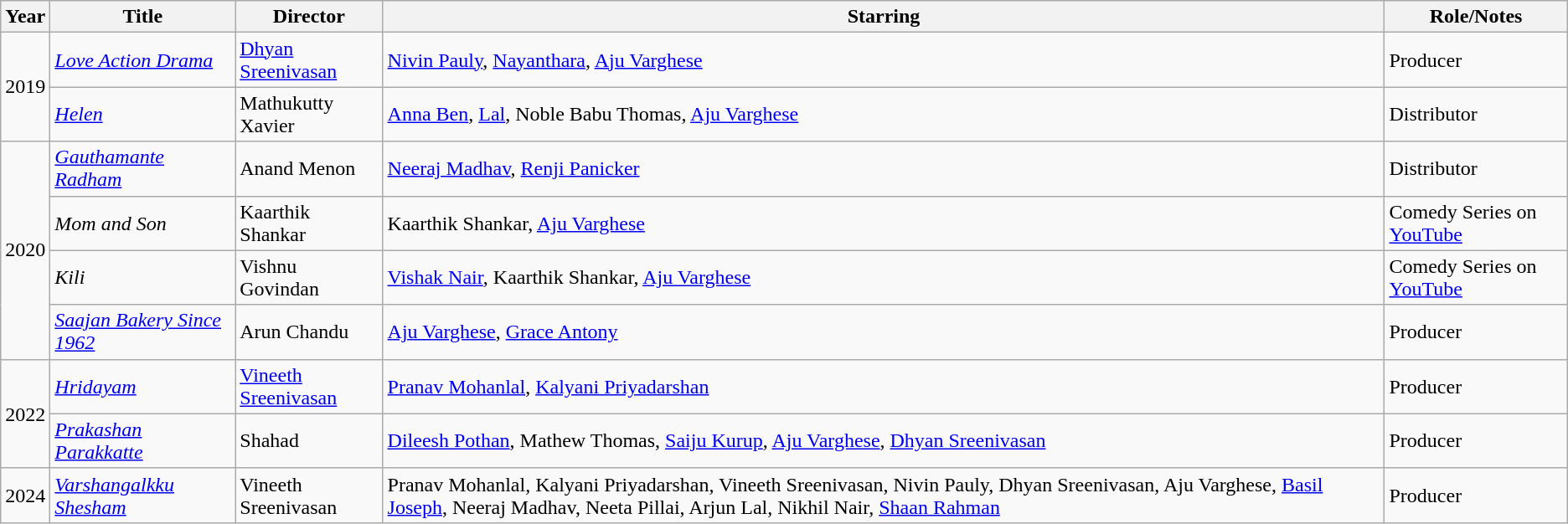<table class="wikitable sortable">
<tr>
<th scope="col">Year</th>
<th scope="col">Title</th>
<th scope="col">Director</th>
<th scope="col">Starring</th>
<th scope="col" class="unsortable">Role/Notes</th>
</tr>
<tr>
<td rowspan=2>2019</td>
<td><em><a href='#'>Love Action Drama</a></em></td>
<td><a href='#'>Dhyan Sreenivasan</a></td>
<td><a href='#'>Nivin Pauly</a>, <a href='#'>Nayanthara</a>, <a href='#'>Aju Varghese</a></td>
<td>Producer</td>
</tr>
<tr>
<td><em><a href='#'>Helen</a></em></td>
<td>Mathukutty Xavier</td>
<td><a href='#'>Anna Ben</a>, <a href='#'>Lal</a>, Noble Babu Thomas, <a href='#'>Aju Varghese</a></td>
<td>Distributor</td>
</tr>
<tr>
<td rowspan="4">2020</td>
<td><em><a href='#'>Gauthamante Radham</a></em></td>
<td>Anand Menon</td>
<td><a href='#'>Neeraj Madhav</a>, <a href='#'>Renji Panicker</a></td>
<td>Distributor</td>
</tr>
<tr>
<td><em>Mom and Son</em></td>
<td>Kaarthik Shankar</td>
<td>Kaarthik Shankar, <a href='#'>Aju Varghese</a></td>
<td>Comedy Series on <a href='#'>YouTube</a></td>
</tr>
<tr>
<td><em>Kili</em></td>
<td>Vishnu Govindan</td>
<td><a href='#'>Vishak Nair</a>, Kaarthik Shankar, <a href='#'>Aju Varghese</a></td>
<td>Comedy Series on <a href='#'>YouTube</a></td>
</tr>
<tr>
<td><em><a href='#'>Saajan Bakery Since 1962</a></em></td>
<td>Arun Chandu</td>
<td><a href='#'>Aju Varghese</a>, <a href='#'>Grace Antony</a></td>
<td>Producer</td>
</tr>
<tr>
<td rowspan="2">2022</td>
<td><em><a href='#'>Hridayam</a></em></td>
<td><a href='#'>Vineeth Sreenivasan</a></td>
<td><a href='#'>Pranav Mohanlal</a>, <a href='#'>Kalyani Priyadarshan</a></td>
<td>Producer</td>
</tr>
<tr>
<td><em><a href='#'>Prakashan Parakkatte</a></em></td>
<td>Shahad</td>
<td><a href='#'>Dileesh Pothan</a>, Mathew Thomas, <a href='#'>Saiju Kurup</a>, <a href='#'>Aju Varghese</a>, <a href='#'>Dhyan Sreenivasan</a></td>
<td>Producer</td>
</tr>
<tr>
<td>2024</td>
<td><em><a href='#'>Varshangalkku Shesham</a></em></td>
<td>Vineeth Sreenivasan</td>
<td>Pranav Mohanlal, Kalyani Priyadarshan, Vineeth Sreenivasan, Nivin Pauly, Dhyan Sreenivasan, Aju Varghese, <a href='#'>Basil Joseph</a>, Neeraj Madhav, Neeta Pillai, Arjun Lal, Nikhil Nair, <a href='#'>Shaan Rahman</a></td>
<td>Producer</td>
</tr>
</table>
